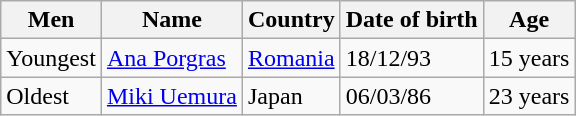<table class="wikitable">
<tr>
<th>Men</th>
<th>Name</th>
<th>Country</th>
<th>Date of birth</th>
<th>Age</th>
</tr>
<tr>
<td>Youngest</td>
<td><a href='#'>Ana Porgras</a></td>
<td><a href='#'>Romania</a> </td>
<td>18/12/93</td>
<td>15 years</td>
</tr>
<tr>
<td>Oldest</td>
<td><a href='#'>Miki Uemura</a></td>
<td>Japan </td>
<td>06/03/86</td>
<td>23 years</td>
</tr>
</table>
